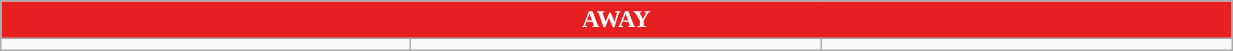<table class="wikitable collapsible collapsed" style="width:65%">
<tr>
<th colspan=6 ! style="color:white; background:#E62020">AWAY</th>
</tr>
<tr>
<td></td>
<td></td>
<td></td>
</tr>
</table>
